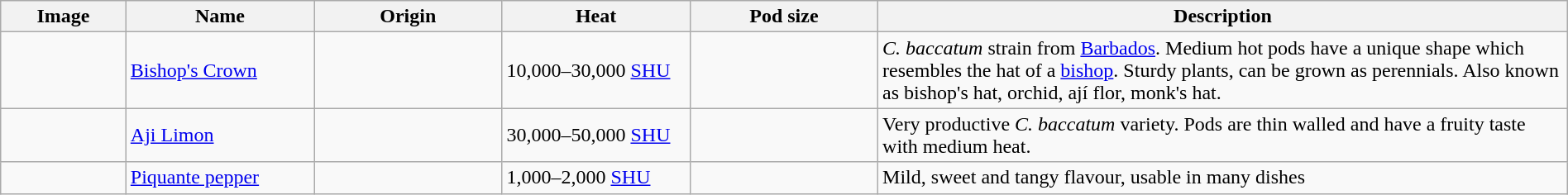<table class="wikitable sortable sticky-header" style="width:100%; height:auto;">
<tr>
<th style="width:8%;" class="unsortable">Image</th>
<th style="width:12%;">Name</th>
<th style="width:12%;">Origin</th>
<th style="width:12%;">Heat</th>
<th style="width:12%;">Pod size</th>
<th style="width:44%;" class="unsortable">Description</th>
</tr>
<tr>
<td></td>
<td><a href='#'>Bishop's Crown</a></td>
<td></td>
<td>10,000–30,000 <a href='#'>SHU</a></td>
<td></td>
<td><em>C. baccatum</em> strain from <a href='#'>Barbados</a>. Medium hot pods have a unique shape which resembles the hat of a <a href='#'>bishop</a>. Sturdy plants, can be grown as perennials. Also known as bishop's hat, orchid, ají flor, monk's hat.</td>
</tr>
<tr>
<td></td>
<td><a href='#'>Aji Limon</a></td>
<td></td>
<td>30,000–50,000 <a href='#'>SHU</a></td>
<td></td>
<td>Very productive <em>C. baccatum</em> variety. Pods are thin walled and have a fruity taste with medium heat.</td>
</tr>
<tr>
<td></td>
<td><a href='#'>Piquante pepper</a></td>
<td></td>
<td>1,000–2,000 <a href='#'>SHU</a></td>
<td></td>
<td>Mild, sweet and tangy flavour, usable in many dishes</td>
</tr>
</table>
